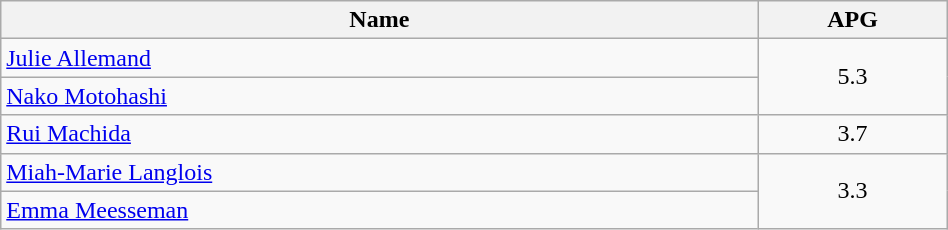<table class=wikitable width="50%">
<tr>
<th width="80%">Name</th>
<th width="20%">APG</th>
</tr>
<tr>
<td> <a href='#'>Julie Allemand</a></td>
<td align=center rowspan=2>5.3</td>
</tr>
<tr>
<td> <a href='#'>Nako Motohashi</a></td>
</tr>
<tr>
<td> <a href='#'>Rui Machida</a></td>
<td align=center>3.7</td>
</tr>
<tr>
<td> <a href='#'>Miah-Marie Langlois</a></td>
<td align=center rowspan=2>3.3</td>
</tr>
<tr>
<td> <a href='#'>Emma Meesseman</a></td>
</tr>
</table>
